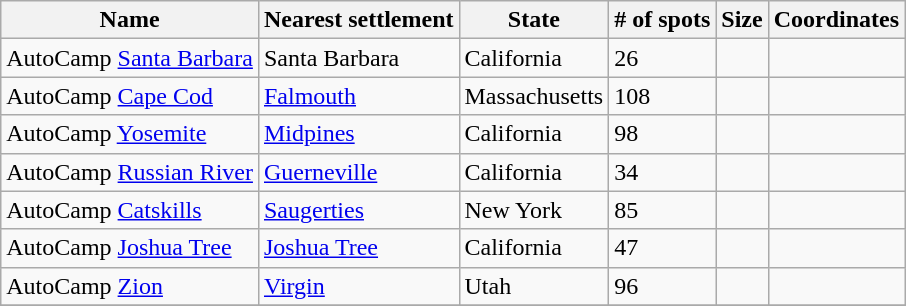<table class="wikitable sortable">
<tr>
<th>Name</th>
<th>Nearest settlement</th>
<th>State</th>
<th># of spots</th>
<th>Size</th>
<th>Coordinates</th>
</tr>
<tr>
<td>AutoCamp <a href='#'>Santa Barbara</a></td>
<td>Santa Barbara</td>
<td>California</td>
<td>26</td>
<td></td>
<td></td>
</tr>
<tr>
<td>AutoCamp <a href='#'>Cape Cod</a></td>
<td><a href='#'>Falmouth</a></td>
<td>Massachusetts</td>
<td>108</td>
<td></td>
<td></td>
</tr>
<tr>
<td>AutoCamp <a href='#'>Yosemite</a></td>
<td><a href='#'>Midpines</a></td>
<td>California</td>
<td>98</td>
<td></td>
<td></td>
</tr>
<tr>
<td>AutoCamp <a href='#'>Russian River</a></td>
<td><a href='#'>Guerneville</a></td>
<td>California</td>
<td>34</td>
<td></td>
<td></td>
</tr>
<tr>
<td>AutoCamp <a href='#'>Catskills</a></td>
<td><a href='#'>Saugerties</a></td>
<td>New York</td>
<td>85</td>
<td></td>
<td></td>
</tr>
<tr>
<td>AutoCamp <a href='#'>Joshua Tree</a></td>
<td><a href='#'>Joshua Tree</a></td>
<td>California</td>
<td>47</td>
<td></td>
<td></td>
</tr>
<tr>
<td>AutoCamp <a href='#'>Zion</a></td>
<td><a href='#'>Virgin</a></td>
<td>Utah</td>
<td>96</td>
<td></td>
<td></td>
</tr>
<tr>
</tr>
</table>
